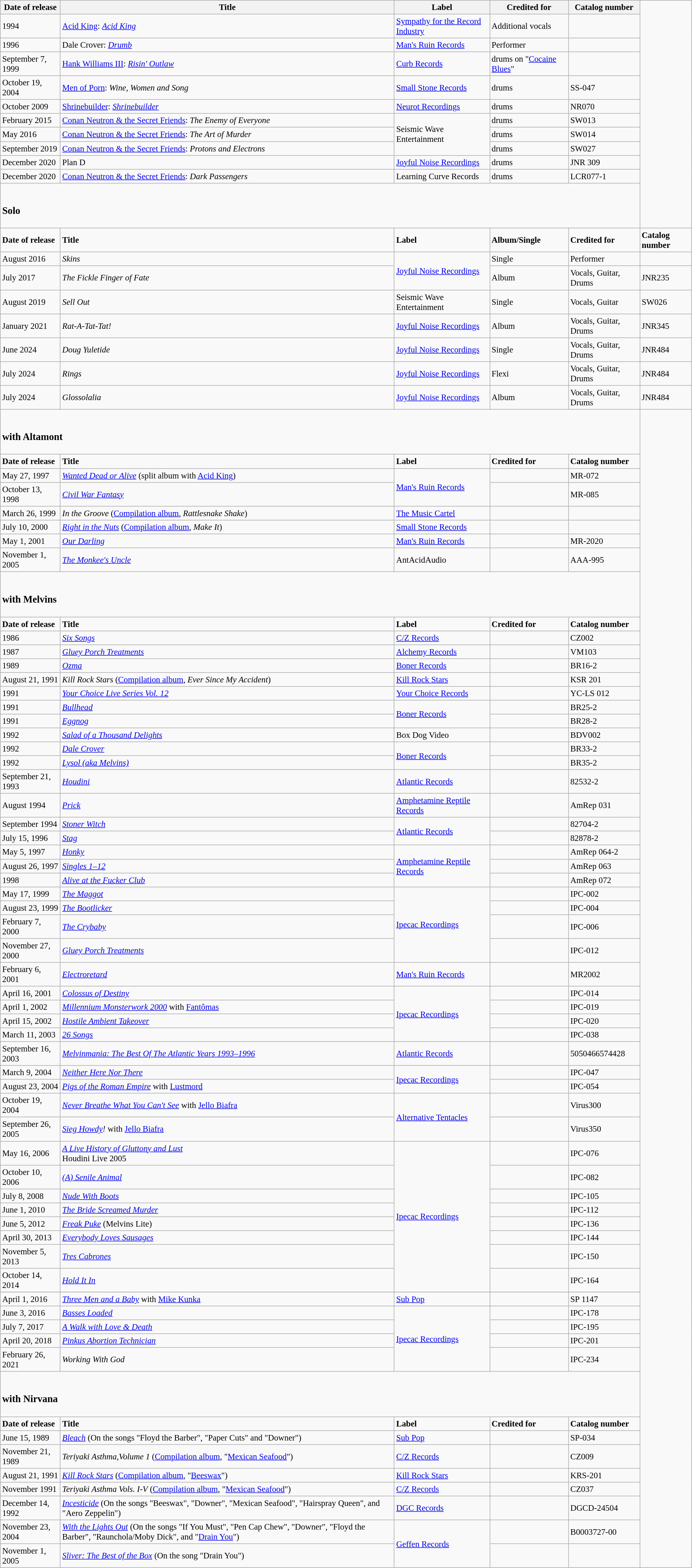<table class="wikitable" style="font-size: 95%;">
<tr>
<th>Date of release</th>
<th>Title</th>
<th>Label</th>
<th>Credited for</th>
<th>Catalog number</th>
</tr>
<tr>
<td>1994</td>
<td><a href='#'>Acid King</a>: <em><a href='#'>Acid King</a></em></td>
<td><a href='#'>Sympathy for the Record Industry</a></td>
<td>Additional vocals</td>
<td></td>
</tr>
<tr>
<td>1996</td>
<td>Dale Crover: <em><a href='#'>Drumb</a></em></td>
<td><a href='#'>Man's Ruin Records</a></td>
<td>Performer</td>
<td></td>
</tr>
<tr>
<td>September 7, 1999</td>
<td><a href='#'>Hank Williams III</a>: <em><a href='#'>Risin' Outlaw</a></em></td>
<td><a href='#'>Curb Records</a></td>
<td>drums on "<a href='#'>Cocaine Blues</a>"</td>
<td></td>
</tr>
<tr>
<td>October 19, 2004</td>
<td><a href='#'>Men of Porn</a>: <em>Wine, Women and Song</em></td>
<td><a href='#'>Small Stone Records</a></td>
<td>drums</td>
<td>SS-047</td>
</tr>
<tr>
<td>October 2009</td>
<td><a href='#'>Shrinebuilder</a>: <em><a href='#'>Shrinebuilder</a></em></td>
<td><a href='#'>Neurot Recordings</a></td>
<td>drums</td>
<td>NR070</td>
</tr>
<tr>
<td>February 2015</td>
<td><a href='#'>Conan Neutron & the Secret Friends</a>: <em>The Enemy of Everyone</em></td>
<td rowspan="3">Seismic Wave Entertainment</td>
<td>drums</td>
<td>SW013</td>
</tr>
<tr>
<td>May 2016</td>
<td><a href='#'>Conan Neutron & the Secret Friends</a>: <em>The Art of Murder</em></td>
<td>drums</td>
<td>SW014</td>
</tr>
<tr>
<td>September 2019</td>
<td><a href='#'>Conan Neutron & the Secret Friends</a>: <em>Protons and Electrons</em></td>
<td>drums</td>
<td>SW027</td>
</tr>
<tr>
<td>December 2020</td>
<td>Plan D</td>
<td><a href='#'>Joyful Noise Recordings</a></td>
<td>drums</td>
<td>JNR 309</td>
</tr>
<tr>
<td>December 2020</td>
<td><a href='#'>Conan Neutron & the Secret Friends</a>: <em>Dark Passengers</em></td>
<td>Learning Curve Records</td>
<td>drums</td>
<td>LCR077-1</td>
</tr>
<tr>
<td colspan="5"><br><h3>Solo</h3></td>
</tr>
<tr>
<td><strong>Date of release</strong></td>
<td><strong>Title</strong></td>
<td><strong>Label</strong></td>
<td><strong>Album/Single</strong></td>
<td><strong>Credited for</strong></td>
<td><strong>Catalog number</strong></td>
</tr>
<tr>
<td>August 2016</td>
<td><em>Skins</em></td>
<td rowspan="2"><a href='#'>Joyful Noise Recordings</a></td>
<td>Single</td>
<td>Performer</td>
<td></td>
</tr>
<tr>
<td>July 2017</td>
<td><em>The Fickle Finger of Fate</em></td>
<td>Album</td>
<td>Vocals, Guitar, Drums</td>
<td>JNR235</td>
</tr>
<tr>
<td>August 2019</td>
<td><em>Sell Out</em></td>
<td>Seismic Wave Entertainment</td>
<td>Single</td>
<td>Vocals, Guitar</td>
<td>SW026</td>
</tr>
<tr>
<td>January 2021</td>
<td><em>Rat-A-Tat-Tat!</em></td>
<td><a href='#'>Joyful Noise Recordings</a></td>
<td>Album</td>
<td>Vocals, Guitar, Drums</td>
<td>JNR345</td>
</tr>
<tr>
<td>June 2024</td>
<td><em>Doug Yuletide</em></td>
<td><a href='#'>Joyful Noise Recordings</a></td>
<td>Single</td>
<td>Vocals, Guitar, Drums</td>
<td>JNR484</td>
</tr>
<tr>
<td>July 2024</td>
<td><em>Rings</em></td>
<td><a href='#'>Joyful Noise Recordings</a></td>
<td>Flexi</td>
<td>Vocals, Guitar, Drums</td>
<td>JNR484</td>
</tr>
<tr>
<td>July 2024</td>
<td><em>Glossolalia</em></td>
<td><a href='#'>Joyful Noise Recordings</a></td>
<td>Album</td>
<td>Vocals, Guitar, Drums</td>
<td>JNR484</td>
</tr>
<tr>
<td colspan="5"><br><h3>with Altamont</h3></td>
</tr>
<tr>
<td><strong>Date of release</strong></td>
<td><strong>Title</strong></td>
<td><strong>Label</strong></td>
<td><strong>Credited for</strong></td>
<td><strong>Catalog number</strong></td>
</tr>
<tr>
<td>May 27, 1997</td>
<td><em><a href='#'>Wanted Dead or Alive</a></em> (split album with <a href='#'>Acid King</a>)</td>
<td rowspan="2"><a href='#'>Man's Ruin Records</a></td>
<td></td>
<td>MR-072</td>
</tr>
<tr>
<td>October 13, 1998</td>
<td><em><a href='#'>Civil War Fantasy</a></em></td>
<td></td>
<td>MR-085</td>
</tr>
<tr>
<td>March 26, 1999</td>
<td><em>In the Groove</em> (<a href='#'>Compilation album</a>, <em>Rattlesnake Shake</em>)</td>
<td><a href='#'>The Music Cartel</a></td>
<td></td>
<td></td>
</tr>
<tr>
<td>July 10, 2000</td>
<td><em><a href='#'>Right in the Nuts</a></em> (<a href='#'>Compilation album</a>, <em>Make It</em>)</td>
<td><a href='#'>Small Stone Records</a></td>
<td></td>
<td></td>
</tr>
<tr>
<td>May 1, 2001</td>
<td><em><a href='#'>Our Darling</a></em></td>
<td><a href='#'>Man's Ruin Records</a></td>
<td></td>
<td>MR-2020</td>
</tr>
<tr>
<td>November 1, 2005</td>
<td><em><a href='#'>The Monkee's Uncle</a></em></td>
<td>AntAcidAudio</td>
<td></td>
<td>AAA-995</td>
</tr>
<tr>
<td colspan="5"><br><h3>with Melvins</h3></td>
</tr>
<tr>
<td><strong>Date of release</strong></td>
<td><strong>Title</strong></td>
<td><strong>Label</strong></td>
<td><strong>Credited for</strong></td>
<td><strong>Catalog number</strong></td>
</tr>
<tr>
<td>1986</td>
<td><em><a href='#'>Six Songs</a></em></td>
<td><a href='#'>C/Z Records</a></td>
<td></td>
<td>CZ002</td>
</tr>
<tr>
<td>1987</td>
<td><em><a href='#'>Gluey Porch Treatments</a></em></td>
<td><a href='#'>Alchemy Records</a></td>
<td></td>
<td>VM103</td>
</tr>
<tr>
<td>1989</td>
<td><em><a href='#'>Ozma</a></em></td>
<td><a href='#'>Boner Records</a></td>
<td></td>
<td>BR16-2</td>
</tr>
<tr>
<td>August 21, 1991</td>
<td><em>Kill Rock Stars</em> (<a href='#'>Compilation album</a>, <em>Ever Since My Accident</em>)</td>
<td><a href='#'>Kill Rock Stars</a></td>
<td></td>
<td>KSR 201</td>
</tr>
<tr>
<td>1991</td>
<td><em><a href='#'>Your Choice Live Series Vol. 12</a></em></td>
<td><a href='#'>Your Choice Records</a></td>
<td></td>
<td>YC-LS 012</td>
</tr>
<tr>
<td>1991</td>
<td><em><a href='#'>Bullhead</a></em></td>
<td rowspan="2"><a href='#'>Boner Records</a></td>
<td></td>
<td>BR25-2</td>
</tr>
<tr>
<td>1991</td>
<td><em><a href='#'>Eggnog</a></em></td>
<td></td>
<td>BR28-2</td>
</tr>
<tr>
<td>1992</td>
<td><em><a href='#'>Salad of a Thousand Delights</a></em></td>
<td>Box Dog Video</td>
<td></td>
<td>BDV002</td>
</tr>
<tr>
<td>1992</td>
<td><em><a href='#'>Dale Crover</a></em></td>
<td rowspan="2"><a href='#'>Boner Records</a></td>
<td></td>
<td>BR33-2</td>
</tr>
<tr>
<td>1992</td>
<td><em><a href='#'>Lysol (aka Melvins)</a></em></td>
<td></td>
<td>BR35-2</td>
</tr>
<tr>
<td>September 21, 1993</td>
<td><em><a href='#'>Houdini</a></em></td>
<td><a href='#'>Atlantic Records</a></td>
<td></td>
<td>82532-2</td>
</tr>
<tr>
<td>August 1994</td>
<td><em><a href='#'>Prick</a></em></td>
<td><a href='#'>Amphetamine Reptile Records</a></td>
<td></td>
<td>AmRep 031</td>
</tr>
<tr>
<td>September 1994</td>
<td><em><a href='#'>Stoner Witch</a></em></td>
<td rowspan="2"><a href='#'>Atlantic Records</a></td>
<td></td>
<td>82704-2</td>
</tr>
<tr>
<td>July 15, 1996</td>
<td><em><a href='#'>Stag</a></em></td>
<td></td>
<td>82878-2</td>
</tr>
<tr>
<td>May 5, 1997</td>
<td><em><a href='#'>Honky</a></em></td>
<td rowspan="3"><a href='#'>Amphetamine Reptile Records</a></td>
<td></td>
<td>AmRep 064-2</td>
</tr>
<tr>
<td>August 26, 1997</td>
<td><em><a href='#'>Singles 1–12</a></em></td>
<td></td>
<td>AmRep 063</td>
</tr>
<tr>
<td>1998</td>
<td><em><a href='#'>Alive at the Fucker Club</a></em></td>
<td></td>
<td>AmRep 072</td>
</tr>
<tr>
<td>May 17, 1999</td>
<td><em><a href='#'>The Maggot</a></em></td>
<td rowspan="4"><a href='#'>Ipecac Recordings</a></td>
<td></td>
<td>IPC-002</td>
</tr>
<tr>
<td>August 23, 1999</td>
<td><em><a href='#'>The Bootlicker</a></em></td>
<td></td>
<td>IPC-004</td>
</tr>
<tr>
<td>February 7, 2000</td>
<td><em><a href='#'>The Crybaby</a></em></td>
<td></td>
<td>IPC-006</td>
</tr>
<tr>
<td>November 27, 2000</td>
<td><em><a href='#'>Gluey Porch Treatments</a></em></td>
<td></td>
<td>IPC-012</td>
</tr>
<tr>
<td>February 6, 2001</td>
<td><em><a href='#'>Electroretard</a></em></td>
<td><a href='#'>Man's Ruin Records</a></td>
<td></td>
<td>MR2002</td>
</tr>
<tr>
<td>April 16, 2001</td>
<td><em><a href='#'>Colossus of Destiny</a></em></td>
<td rowspan="4"><a href='#'>Ipecac Recordings</a></td>
<td></td>
<td>IPC-014</td>
</tr>
<tr>
<td>April 1, 2002</td>
<td><em><a href='#'>Millennium Monsterwork 2000</a></em> with <a href='#'>Fantômas</a></td>
<td></td>
<td>IPC-019</td>
</tr>
<tr>
<td>April 15, 2002</td>
<td><em><a href='#'>Hostile Ambient Takeover</a></em></td>
<td></td>
<td>IPC-020</td>
</tr>
<tr>
<td>March 11, 2003</td>
<td><em><a href='#'>26 Songs</a></em></td>
<td></td>
<td>IPC-038</td>
</tr>
<tr>
<td>September 16, 2003</td>
<td><em><a href='#'>Melvinmania: The Best Of The Atlantic Years 1993–1996</a></em></td>
<td><a href='#'>Atlantic Records</a></td>
<td></td>
<td>5050466574428</td>
</tr>
<tr>
<td>March 9, 2004</td>
<td><em><a href='#'>Neither Here Nor There</a></em></td>
<td rowspan="2"><a href='#'>Ipecac Recordings</a></td>
<td></td>
<td>IPC-047</td>
</tr>
<tr>
<td>August 23, 2004</td>
<td><em><a href='#'>Pigs of the Roman Empire</a></em> with <a href='#'>Lustmord</a></td>
<td></td>
<td>IPC-054</td>
</tr>
<tr>
<td>October 19, 2004</td>
<td><em><a href='#'>Never Breathe What You Can't See</a></em> with <a href='#'>Jello Biafra</a></td>
<td rowspan="2"><a href='#'>Alternative Tentacles</a></td>
<td></td>
<td>Virus300</td>
</tr>
<tr>
<td>September 26, 2005</td>
<td><em><a href='#'>Sieg Howdy</a>!</em> with <a href='#'>Jello Biafra</a></td>
<td></td>
<td>Virus350</td>
</tr>
<tr>
<td>May 16, 2006</td>
<td><em><a href='#'>A Live History of Gluttony and Lust</a></em><br>Houdini Live 2005</td>
<td rowspan="8"><a href='#'>Ipecac Recordings</a></td>
<td></td>
<td>IPC-076</td>
</tr>
<tr>
<td>October 10, 2006</td>
<td><em><a href='#'>(A) Senile Animal</a></em></td>
<td></td>
<td>IPC-082</td>
</tr>
<tr>
<td>July 8, 2008</td>
<td><em><a href='#'>Nude With Boots</a></em></td>
<td></td>
<td>IPC-105</td>
</tr>
<tr>
<td>June 1, 2010</td>
<td><em><a href='#'>The Bride Screamed Murder</a></em></td>
<td></td>
<td>IPC-112</td>
</tr>
<tr>
<td>June 5, 2012</td>
<td><em><a href='#'>Freak Puke</a></em> (Melvins Lite)</td>
<td></td>
<td>IPC-136</td>
</tr>
<tr>
<td>April 30, 2013</td>
<td><em><a href='#'>Everybody Loves Sausages</a></em></td>
<td></td>
<td>IPC-144</td>
</tr>
<tr>
<td>November 5, 2013</td>
<td><em><a href='#'>Tres Cabrones</a></em></td>
<td></td>
<td>IPC-150</td>
</tr>
<tr>
<td>October 14, 2014</td>
<td><em><a href='#'>Hold It In</a></em></td>
<td></td>
<td>IPC-164</td>
</tr>
<tr>
</tr>
<tr>
<td>April 1, 2016</td>
<td><em><a href='#'>Three Men and a Baby</a></em> with <a href='#'>Mike Kunka</a></td>
<td><a href='#'>Sub Pop</a></td>
<td></td>
<td>SP 1147</td>
</tr>
<tr>
<td>June 3, 2016</td>
<td><em><a href='#'>Basses Loaded</a></em></td>
<td rowspan="4"><a href='#'>Ipecac Recordings</a></td>
<td></td>
<td>IPC-178</td>
</tr>
<tr>
<td>July 7, 2017</td>
<td><em><a href='#'>A Walk with Love & Death</a></em></td>
<td></td>
<td>IPC-195</td>
</tr>
<tr>
<td>April 20, 2018</td>
<td><em><a href='#'>Pinkus Abortion Technician</a></em></td>
<td></td>
<td>IPC-201</td>
</tr>
<tr>
<td>February 26, 2021</td>
<td><em>Working With God</em></td>
<td></td>
<td>IPC-234</td>
</tr>
<tr>
<td colspan="5"><br><h3>with Nirvana</h3></td>
</tr>
<tr>
<td><strong>Date of release</strong></td>
<td><strong>Title</strong></td>
<td><strong>Label</strong></td>
<td><strong>Credited for</strong></td>
<td><strong>Catalog number</strong></td>
</tr>
<tr>
<td>June 15, 1989</td>
<td><em><a href='#'>Bleach</a></em> (On the songs "Floyd the Barber", "Paper Cuts" and "Downer")</td>
<td><a href='#'>Sub Pop</a></td>
<td></td>
<td>SP-034</td>
</tr>
<tr>
<td>November 21, 1989</td>
<td><em>Teriyaki Asthma,Volume 1</em> (<a href='#'>Compilation album</a>, "<a href='#'>Mexican Seafood</a>")</td>
<td><a href='#'>C/Z Records</a></td>
<td></td>
<td>CZ009</td>
</tr>
<tr>
<td>August 21, 1991</td>
<td><em><a href='#'>Kill Rock Stars</a></em> (<a href='#'>Compilation album</a>, "<a href='#'>Beeswax</a>")</td>
<td><a href='#'>Kill Rock Stars</a></td>
<td></td>
<td>KRS-201</td>
</tr>
<tr>
<td>November 1991</td>
<td><em>Teriyaki Asthma Vols. I-V</em> (<a href='#'>Compilation album</a>, "<a href='#'>Mexican Seafood</a>")</td>
<td><a href='#'>C/Z Records</a></td>
<td></td>
<td>CZ037</td>
</tr>
<tr>
<td>December 14, 1992</td>
<td><em><a href='#'>Incesticide</a></em> (On the songs "Beeswax", "Downer", "Mexican Seafood", "Hairspray Queen", and "Aero Zeppelin")</td>
<td><a href='#'>DGC Records</a></td>
<td></td>
<td>DGCD-24504</td>
</tr>
<tr>
<td>November 23, 2004</td>
<td><em><a href='#'>With the Lights Out</a></em> (On the songs "If You Must", "Pen Cap Chew", "Downer", "Floyd the Barber", "Raunchola/Moby Dick", and "<a href='#'>Drain You</a>")</td>
<td rowspan="2"><a href='#'>Geffen Records</a></td>
<td></td>
<td>B0003727-00</td>
</tr>
<tr>
<td>November 1, 2005</td>
<td><em><a href='#'>Sliver: The Best of the Box</a></em> (On the song "Drain You")</td>
<td></td>
<td></td>
</tr>
</table>
